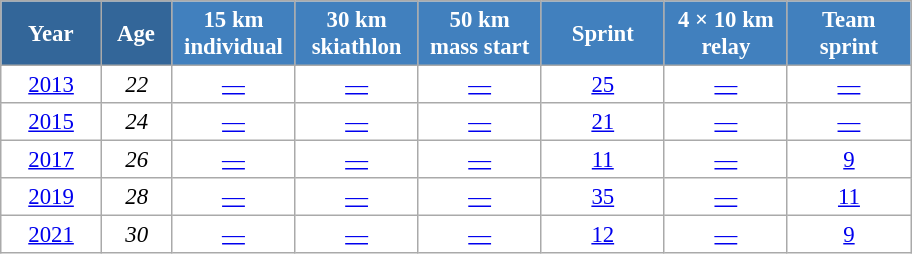<table class="wikitable" style="font-size:95%; text-align:center; border:grey solid 1px; border-collapse:collapse; background:#ffffff;">
<tr>
<th style="background-color:#369; color:white; width:60px;"> Year </th>
<th style="background-color:#369; color:white; width:40px;"> Age </th>
<th style="background-color:#4180be; color:white; width:75px;"> 15 km <br> individual </th>
<th style="background-color:#4180be; color:white; width:75px;"> 30 km <br> skiathlon </th>
<th style="background-color:#4180be; color:white; width:75px;"> 50 km <br> mass start </th>
<th style="background-color:#4180be; color:white; width:75px;"> Sprint </th>
<th style="background-color:#4180be; color:white; width:75px;"> 4 × 10 km <br> relay </th>
<th style="background-color:#4180be; color:white; width:75px;"> Team <br> sprint </th>
</tr>
<tr>
<td><a href='#'>2013</a></td>
<td><em>22</em></td>
<td><a href='#'>—</a></td>
<td><a href='#'>—</a></td>
<td><a href='#'>—</a></td>
<td><a href='#'>25</a></td>
<td><a href='#'>—</a></td>
<td><a href='#'>—</a></td>
</tr>
<tr>
<td><a href='#'>2015</a></td>
<td><em>24</em></td>
<td><a href='#'>—</a></td>
<td><a href='#'>—</a></td>
<td><a href='#'>—</a></td>
<td><a href='#'>21</a></td>
<td><a href='#'>—</a></td>
<td><a href='#'>—</a></td>
</tr>
<tr>
<td><a href='#'>2017</a></td>
<td><em>26</em></td>
<td><a href='#'>—</a></td>
<td><a href='#'>—</a></td>
<td><a href='#'>—</a></td>
<td><a href='#'>11</a></td>
<td><a href='#'>—</a></td>
<td><a href='#'>9</a></td>
</tr>
<tr>
<td><a href='#'>2019</a></td>
<td><em>28</em></td>
<td><a href='#'>—</a></td>
<td><a href='#'>—</a></td>
<td><a href='#'>—</a></td>
<td><a href='#'>35</a></td>
<td><a href='#'>—</a></td>
<td><a href='#'>11</a></td>
</tr>
<tr>
<td><a href='#'>2021</a></td>
<td><em>30</em></td>
<td><a href='#'>—</a></td>
<td><a href='#'>—</a></td>
<td><a href='#'>—</a></td>
<td><a href='#'>12</a></td>
<td><a href='#'>—</a></td>
<td><a href='#'>9</a></td>
</tr>
</table>
